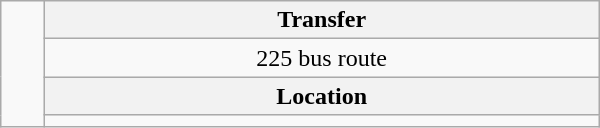<table class=wikitable style="text-align: center; width: 400px; float:right">
<tr>
<td rowspan="4"></td>
<th>Transfer</th>
</tr>
<tr>
<td>225 bus route</td>
</tr>
<tr>
<th>Location</th>
</tr>
<tr>
<td></td>
</tr>
</table>
